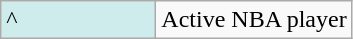<table class="wikitable">
<tr>
<td style="background-color:#CFECEC; width:6em">^</td>
<td>Active NBA player</td>
</tr>
</table>
